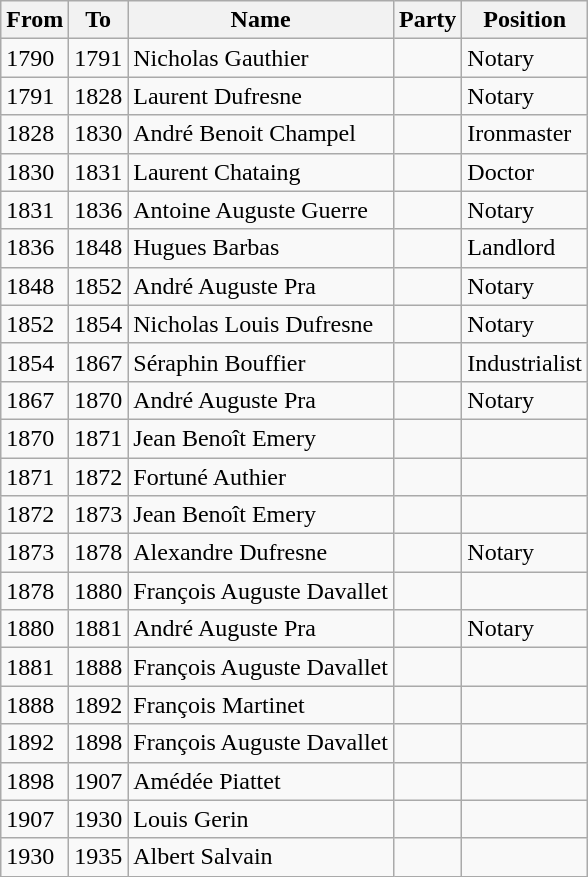<table class="wikitable">
<tr>
<th>From</th>
<th>To</th>
<th>Name</th>
<th>Party</th>
<th>Position</th>
</tr>
<tr>
<td>1790</td>
<td>1791</td>
<td>Nicholas Gauthier</td>
<td></td>
<td>Notary</td>
</tr>
<tr>
<td>1791</td>
<td>1828</td>
<td>Laurent Dufresne</td>
<td></td>
<td>Notary</td>
</tr>
<tr>
<td>1828</td>
<td>1830</td>
<td>André Benoit Champel</td>
<td></td>
<td>Ironmaster</td>
</tr>
<tr>
<td>1830</td>
<td>1831</td>
<td>Laurent Chataing</td>
<td></td>
<td>Doctor</td>
</tr>
<tr>
<td>1831</td>
<td>1836</td>
<td>Antoine Auguste Guerre</td>
<td></td>
<td>Notary</td>
</tr>
<tr>
<td>1836</td>
<td>1848</td>
<td>Hugues Barbas</td>
<td></td>
<td>Landlord</td>
</tr>
<tr>
<td>1848</td>
<td>1852</td>
<td>André Auguste Pra</td>
<td></td>
<td>Notary</td>
</tr>
<tr>
<td>1852</td>
<td>1854</td>
<td>Nicholas Louis Dufresne</td>
<td></td>
<td>Notary</td>
</tr>
<tr>
<td>1854</td>
<td>1867</td>
<td>Séraphin Bouffier</td>
<td></td>
<td>Industrialist</td>
</tr>
<tr>
<td>1867</td>
<td>1870</td>
<td>André Auguste Pra</td>
<td></td>
<td>Notary</td>
</tr>
<tr>
<td>1870</td>
<td>1871</td>
<td>Jean Benoît Emery</td>
<td></td>
<td></td>
</tr>
<tr>
<td>1871</td>
<td>1872</td>
<td>Fortuné Authier</td>
<td></td>
<td></td>
</tr>
<tr>
<td>1872</td>
<td>1873</td>
<td>Jean Benoît Emery</td>
<td></td>
<td></td>
</tr>
<tr>
<td>1873</td>
<td>1878</td>
<td>Alexandre Dufresne</td>
<td></td>
<td>Notary</td>
</tr>
<tr>
<td>1878</td>
<td>1880</td>
<td>François Auguste Davallet</td>
<td></td>
<td></td>
</tr>
<tr>
<td>1880</td>
<td>1881</td>
<td>André Auguste Pra</td>
<td></td>
<td>Notary</td>
</tr>
<tr>
<td>1881</td>
<td>1888</td>
<td>François Auguste Davallet</td>
<td></td>
<td></td>
</tr>
<tr>
<td>1888</td>
<td>1892</td>
<td>François Martinet</td>
<td></td>
<td></td>
</tr>
<tr>
<td>1892</td>
<td>1898</td>
<td>François Auguste Davallet</td>
<td></td>
<td></td>
</tr>
<tr>
<td>1898</td>
<td>1907</td>
<td>Amédée Piattet</td>
<td></td>
<td></td>
</tr>
<tr>
<td>1907</td>
<td>1930</td>
<td>Louis Gerin</td>
<td></td>
<td></td>
</tr>
<tr>
<td>1930</td>
<td>1935</td>
<td>Albert Salvain</td>
<td></td>
<td></td>
</tr>
</table>
